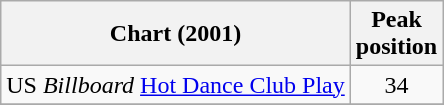<table class="wikitable sortable">
<tr>
<th>Chart (2001)</th>
<th>Peak<br>position</th>
</tr>
<tr>
<td>US <em>Billboard</em> <a href='#'>Hot Dance Club Play</a></td>
<td align="center">34</td>
</tr>
<tr>
</tr>
</table>
